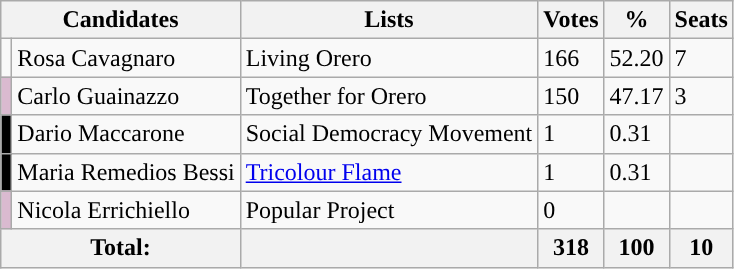<table class="wikitable sortable">
<tr>
<th colspan="2">Candidates</th>
<th>Lists</th>
<th>Votes</th>
<th>%</th>
<th>Seats</th>
</tr>
<tr>
<td></td>
<td>Rosa Cavagnaro </td>
<td>Living Orero</td>
<td>166</td>
<td>52.20</td>
<td>7</td>
</tr>
<tr>
<td bgcolor="#DABAD0"></td>
<td>Carlo Guainazzo</td>
<td>Together for Orero</td>
<td>150</td>
<td>47.17</td>
<td>3</td>
</tr>
<tr>
<td bgcolor="black"></td>
<td>Dario Maccarone</td>
<td>Social Democracy Movement</td>
<td>1</td>
<td>0.31</td>
<td></td>
</tr>
<tr>
<td bgcolor="black"></td>
<td>Maria Remedios Bessi</td>
<td><a href='#'>Tricolour Flame</a></td>
<td>1</td>
<td>0.31</td>
<td></td>
</tr>
<tr>
<td bgcolor="#DABAD0"></td>
<td>Nicola Errichiello</td>
<td>Popular Project</td>
<td>0</td>
<td></td>
<td></td>
</tr>
<tr>
<th colspan="2">Total:</th>
<th></th>
<th>318</th>
<th>100</th>
<th>10</th>
</tr>
</table>
